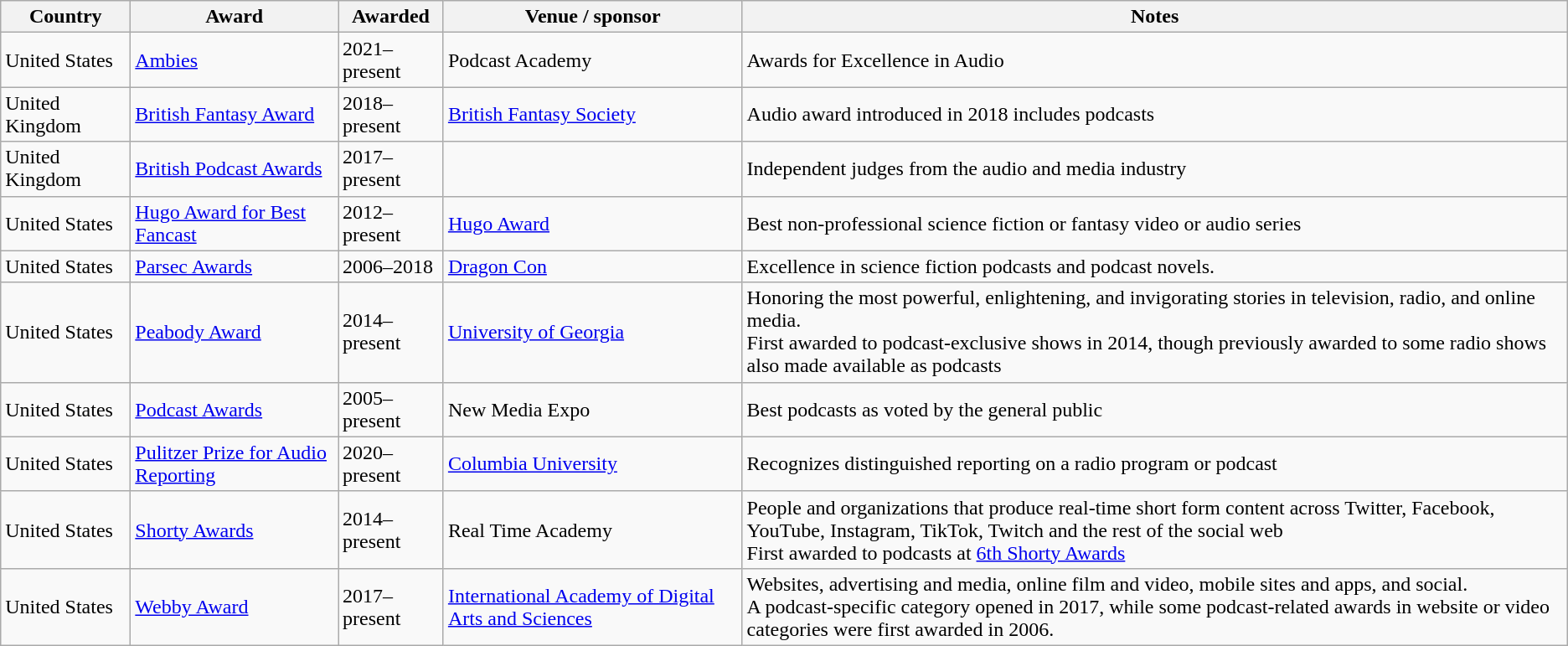<table class="wikitable sortable">
<tr>
<th style="width:6em;">Country</th>
<th>Award</th>
<th>Awarded</th>
<th>Venue / sponsor</th>
<th>Notes</th>
</tr>
<tr>
<td>United States</td>
<td><a href='#'>Ambies</a></td>
<td>2021–present</td>
<td>Podcast Academy</td>
<td>Awards for Excellence in Audio</td>
</tr>
<tr>
<td>United Kingdom</td>
<td><a href='#'>British Fantasy Award</a></td>
<td>2018–present</td>
<td><a href='#'>British Fantasy Society</a></td>
<td>Audio award introduced in 2018 includes podcasts</td>
</tr>
<tr>
<td>United Kingdom</td>
<td><a href='#'>British Podcast Awards</a></td>
<td>2017–present</td>
<td></td>
<td>Independent judges from the audio and media industry</td>
</tr>
<tr>
<td>United States</td>
<td><a href='#'>Hugo Award for Best Fancast</a></td>
<td>2012–present</td>
<td><a href='#'>Hugo Award</a></td>
<td>Best non-professional science fiction or fantasy video or audio series</td>
</tr>
<tr>
<td>United States</td>
<td><a href='#'>Parsec Awards</a></td>
<td>2006–2018</td>
<td><a href='#'>Dragon Con</a></td>
<td>Excellence in science fiction podcasts and podcast novels.</td>
</tr>
<tr>
<td>United States</td>
<td><a href='#'>Peabody Award</a></td>
<td>2014–present</td>
<td><a href='#'>University of Georgia</a></td>
<td>Honoring the most powerful, enlightening, and invigorating stories in television, radio, and online media. <br>First awarded to podcast-exclusive shows in 2014, though previously awarded to some radio shows also made available as podcasts</td>
</tr>
<tr>
<td>United States</td>
<td><a href='#'>Podcast Awards</a></td>
<td>2005–present</td>
<td>New Media Expo</td>
<td>Best podcasts as voted by the general public</td>
</tr>
<tr>
<td>United States</td>
<td><a href='#'>Pulitzer Prize for Audio Reporting</a></td>
<td>2020–present</td>
<td><a href='#'>Columbia University</a></td>
<td>Recognizes distinguished reporting on a radio program or podcast</td>
</tr>
<tr>
<td>United States</td>
<td><a href='#'>Shorty Awards</a></td>
<td>2014–present</td>
<td>Real Time Academy</td>
<td>People and organizations that produce real-time short form content across Twitter, Facebook, YouTube, Instagram, TikTok, Twitch and the rest of the social web <br>First awarded to podcasts at <a href='#'>6th Shorty Awards</a></td>
</tr>
<tr>
<td>United States</td>
<td><a href='#'>Webby Award</a></td>
<td>2017–present</td>
<td><a href='#'>International Academy of Digital Arts and Sciences</a></td>
<td>Websites, advertising and media, online film and video, mobile sites and apps, and social.<br>A podcast-specific category opened in 2017, while some podcast-related awards in website or video categories were first awarded in 2006.</td>
</tr>
</table>
